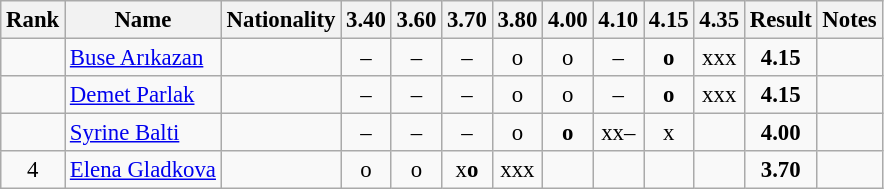<table class="wikitable sortable" style="text-align:center;font-size:95%">
<tr>
<th>Rank</th>
<th>Name</th>
<th>Nationality</th>
<th>3.40</th>
<th>3.60</th>
<th>3.70</th>
<th>3.80</th>
<th>4.00</th>
<th>4.10</th>
<th>4.15</th>
<th>4.35</th>
<th>Result</th>
<th>Notes</th>
</tr>
<tr>
<td></td>
<td align=left><a href='#'>Buse Arıkazan</a></td>
<td align=left></td>
<td>–</td>
<td>–</td>
<td>–</td>
<td>o</td>
<td>o</td>
<td>–</td>
<td><strong>o</strong></td>
<td>xxx</td>
<td><strong>4.15</strong></td>
<td></td>
</tr>
<tr>
<td></td>
<td align=left><a href='#'>Demet Parlak</a></td>
<td align=left></td>
<td>–</td>
<td>–</td>
<td>–</td>
<td>o</td>
<td>o</td>
<td>–</td>
<td><strong>o</strong></td>
<td>xxx</td>
<td><strong>4.15</strong></td>
<td></td>
</tr>
<tr>
<td></td>
<td align=left><a href='#'>Syrine Balti</a></td>
<td align=left></td>
<td>–</td>
<td>–</td>
<td>–</td>
<td>o</td>
<td><strong>o</strong></td>
<td>xx–</td>
<td>x</td>
<td></td>
<td><strong>4.00</strong></td>
<td></td>
</tr>
<tr>
<td>4</td>
<td align=left><a href='#'>Elena Gladkova</a></td>
<td align=left></td>
<td>o</td>
<td>o</td>
<td>x<strong>o</strong></td>
<td>xxx</td>
<td></td>
<td></td>
<td></td>
<td></td>
<td><strong>3.70</strong></td>
<td></td>
</tr>
</table>
